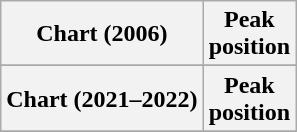<table class="wikitable sortable plainrowheaders">
<tr>
<th align="left">Chart (2006)</th>
<th align="left">Peak<br>position</th>
</tr>
<tr>
</tr>
<tr>
</tr>
<tr>
</tr>
<tr>
</tr>
<tr>
</tr>
<tr>
<th align="left">Chart (2021–2022)</th>
<th align="left">Peak<br>position</th>
</tr>
<tr>
</tr>
</table>
